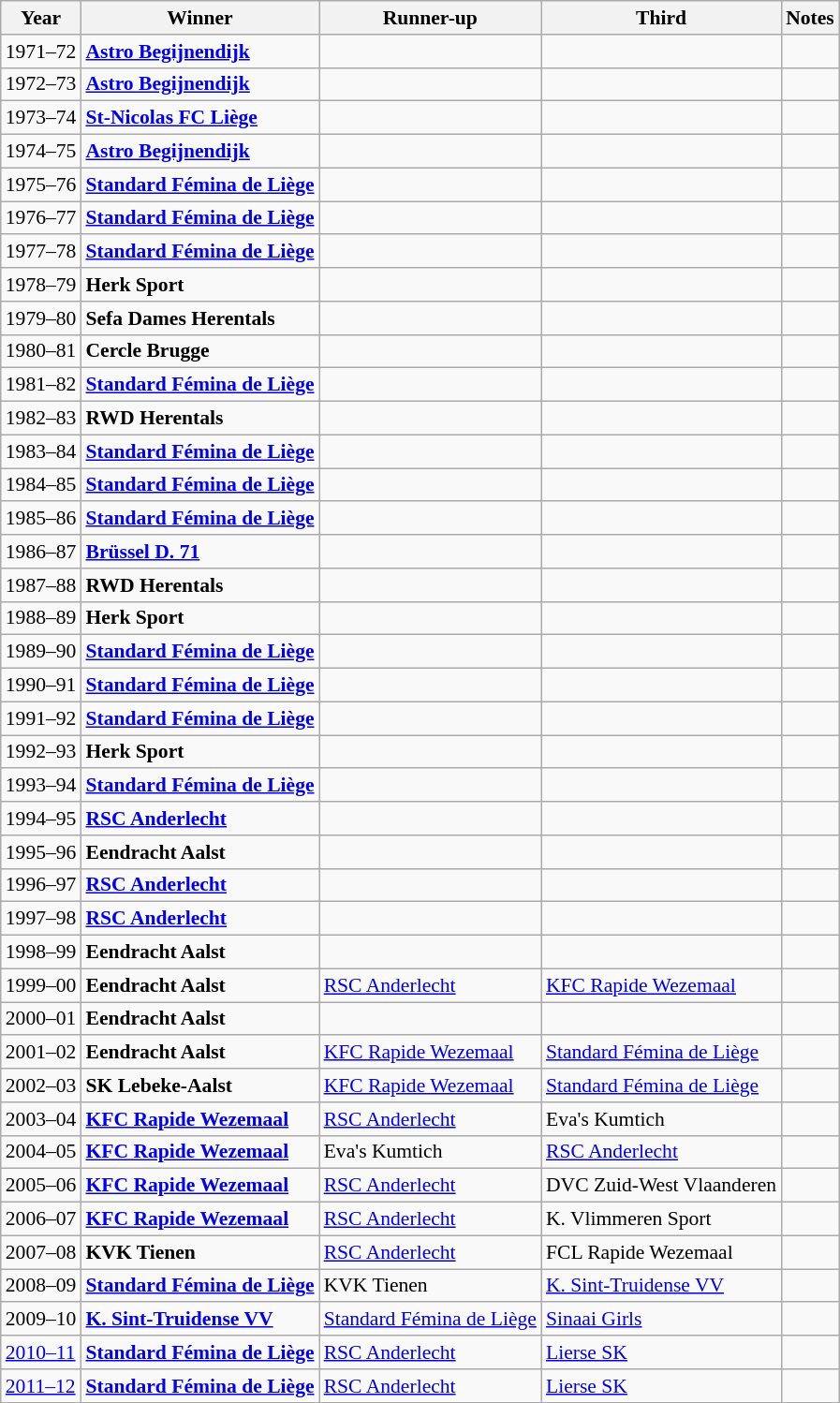<table class="wikitable sortable" style="font-size:90%">
<tr>
<th>Year</th>
<th>Winner</th>
<th>Runner-up</th>
<th>Third</th>
<th>Notes</th>
</tr>
<tr>
<td>1971–72</td>
<td><strong><a href='#'>Astro Begijnendijk</a></strong></td>
<td></td>
<td></td>
<td></td>
</tr>
<tr>
<td>1972–73</td>
<td><strong><a href='#'>Astro Begijnendijk</a></strong></td>
<td></td>
<td></td>
<td></td>
</tr>
<tr>
<td>1973–74</td>
<td><strong><a href='#'>St-Nicolas FC Liège</a></strong></td>
<td></td>
<td></td>
<td></td>
</tr>
<tr>
<td>1974–75</td>
<td><strong><a href='#'>Astro Begijnendijk</a></strong></td>
<td></td>
<td></td>
<td></td>
</tr>
<tr>
<td>1975–76</td>
<td><strong><a href='#'>Standard Fémina de Liège</a></strong></td>
<td></td>
<td></td>
<td></td>
</tr>
<tr>
<td>1976–77</td>
<td><strong><a href='#'>Standard Fémina de Liège</a></strong></td>
<td></td>
<td></td>
<td></td>
</tr>
<tr>
<td>1977–78</td>
<td><strong><a href='#'>Standard Fémina de Liège</a></strong></td>
<td></td>
<td></td>
<td></td>
</tr>
<tr>
<td>1978–79</td>
<td><strong>Herk Sport</strong></td>
<td></td>
<td></td>
<td></td>
</tr>
<tr>
<td>1979–80</td>
<td><strong>Sefa Dames Herentals</strong></td>
<td></td>
<td></td>
<td></td>
</tr>
<tr>
<td>1980–81</td>
<td><strong>Cercle Brugge</strong></td>
<td></td>
<td></td>
<td></td>
</tr>
<tr>
<td>1981–82</td>
<td><strong><a href='#'>Standard Fémina de Liège</a></strong></td>
<td></td>
<td></td>
<td></td>
</tr>
<tr>
<td>1982–83</td>
<td><strong>RWD Herentals</strong></td>
<td></td>
<td></td>
<td></td>
</tr>
<tr>
<td>1983–84</td>
<td><strong><a href='#'>Standard Fémina de Liège</a></strong></td>
<td></td>
<td></td>
<td></td>
</tr>
<tr>
<td>1984–85</td>
<td><strong><a href='#'>Standard Fémina de Liège</a></strong></td>
<td></td>
<td></td>
<td></td>
</tr>
<tr>
<td>1985–86</td>
<td><strong><a href='#'>Standard Fémina de Liège</a></strong></td>
<td></td>
<td></td>
<td></td>
</tr>
<tr>
<td>1986–87</td>
<td><strong><a href='#'>Brüssel D. 71</a></strong></td>
<td></td>
<td></td>
<td></td>
</tr>
<tr>
<td>1987–88</td>
<td><strong>RWD Herentals</strong></td>
<td></td>
<td></td>
<td></td>
</tr>
<tr>
<td>1988–89</td>
<td><strong>Herk Sport</strong></td>
<td></td>
<td></td>
<td></td>
</tr>
<tr>
<td>1989–90</td>
<td><strong><a href='#'>Standard Fémina de Liège</a></strong></td>
<td></td>
<td></td>
<td></td>
</tr>
<tr>
<td>1990–91</td>
<td><strong><a href='#'>Standard Fémina de Liège</a></strong></td>
<td></td>
<td></td>
<td></td>
</tr>
<tr>
<td>1991–92</td>
<td><strong><a href='#'>Standard Fémina de Liège</a></strong></td>
<td></td>
<td></td>
<td></td>
</tr>
<tr>
<td>1992–93</td>
<td><strong>Herk Sport</strong></td>
<td></td>
<td></td>
<td></td>
</tr>
<tr>
<td>1993–94</td>
<td><strong><a href='#'>Standard Fémina de Liège</a></strong></td>
<td></td>
<td></td>
<td></td>
</tr>
<tr>
<td>1994–95</td>
<td><strong><a href='#'>RSC Anderlecht</a></strong></td>
<td></td>
<td></td>
<td></td>
</tr>
<tr>
<td>1995–96</td>
<td><strong>Eendracht Aalst</strong></td>
<td></td>
<td></td>
<td></td>
</tr>
<tr>
<td>1996–97</td>
<td><strong><a href='#'>RSC Anderlecht</a></strong></td>
<td></td>
<td></td>
<td></td>
</tr>
<tr>
<td>1997–98</td>
<td><strong><a href='#'>RSC Anderlecht</a></strong></td>
<td></td>
<td></td>
<td></td>
</tr>
<tr>
<td>1998–99</td>
<td><strong>Eendracht Aalst</strong></td>
<td></td>
<td></td>
<td></td>
</tr>
<tr>
<td>1999–00</td>
<td><strong>Eendracht Aalst</strong></td>
<td><a href='#'>RSC Anderlecht</a></td>
<td><a href='#'>KFC Rapide Wezemaal</a></td>
<td></td>
</tr>
<tr>
<td>2000–01</td>
<td><strong>Eendracht Aalst</strong></td>
<td></td>
<td></td>
<td></td>
</tr>
<tr>
<td>2001–02</td>
<td><strong>Eendracht Aalst</strong></td>
<td><a href='#'>KFC Rapide Wezemaal</a></td>
<td><a href='#'>Standard Fémina de Liège</a></td>
<td></td>
</tr>
<tr>
<td>2002–03</td>
<td><strong>SK Lebeke-Aalst</strong></td>
<td><a href='#'>KFC Rapide Wezemaal</a></td>
<td><a href='#'>Standard Fémina de Liège</a></td>
<td></td>
</tr>
<tr>
<td>2003–04</td>
<td><strong><a href='#'>KFC Rapide Wezemaal</a></strong></td>
<td><a href='#'>RSC Anderlecht</a></td>
<td>Eva's Kumtich</td>
<td></td>
</tr>
<tr>
<td>2004–05</td>
<td><strong><a href='#'>KFC Rapide Wezemaal</a></strong></td>
<td>Eva's Kumtich</td>
<td><a href='#'>RSC Anderlecht</a></td>
<td></td>
</tr>
<tr>
<td>2005–06</td>
<td><strong><a href='#'>KFC Rapide Wezemaal</a></strong></td>
<td><a href='#'>RSC Anderlecht</a></td>
<td>DVC Zuid-West Vlaanderen</td>
<td></td>
</tr>
<tr>
<td>2006–07</td>
<td><strong><a href='#'>KFC Rapide Wezemaal</a></strong></td>
<td><a href='#'>RSC Anderlecht</a></td>
<td>K. Vlimmeren Sport</td>
<td></td>
</tr>
<tr>
<td>2007–08</td>
<td><strong>KVK Tienen</strong></td>
<td><a href='#'>RSC Anderlecht</a></td>
<td>FCL Rapide Wezemaal</td>
<td></td>
</tr>
<tr>
<td>2008–09</td>
<td><strong><a href='#'>Standard Fémina de Liège</a></strong></td>
<td>KVK Tienen</td>
<td><a href='#'>K. Sint-Truidense VV</a></td>
<td></td>
</tr>
<tr>
<td>2009–10</td>
<td><strong><a href='#'>K. Sint-Truidense VV</a></strong></td>
<td><a href='#'>Standard Fémina de Liège</a></td>
<td><a href='#'>Sinaai Girls</a></td>
<td></td>
</tr>
<tr>
<td><a href='#'>2010–11</a></td>
<td><strong><a href='#'>Standard Fémina de Liège</a></strong></td>
<td><a href='#'>RSC Anderlecht</a></td>
<td><a href='#'>Lierse SK</a></td>
<td></td>
</tr>
<tr>
<td><a href='#'>2011–12</a></td>
<td><strong><a href='#'>Standard Fémina de Liège</a></strong></td>
<td><a href='#'>RSC Anderlecht</a></td>
<td><a href='#'>Lierse SK</a></td>
<td></td>
</tr>
</table>
